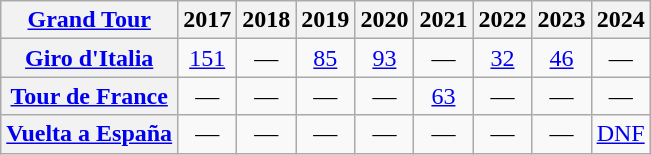<table class="wikitable plainrowheaders">
<tr>
<th scope="col"><a href='#'>Grand Tour</a></th>
<th scope="col">2017</th>
<th scope="col">2018</th>
<th scope="col">2019</th>
<th scope="col">2020</th>
<th scope="col">2021</th>
<th scope="col">2022</th>
<th scope="col">2023</th>
<th scope="col">2024</th>
</tr>
<tr style="text-align:center;">
<th scope="row"> <a href='#'>Giro d'Italia</a></th>
<td><a href='#'>151</a></td>
<td>—</td>
<td><a href='#'>85</a></td>
<td><a href='#'>93</a></td>
<td>—</td>
<td><a href='#'>32</a></td>
<td><a href='#'>46</a></td>
<td>—</td>
</tr>
<tr style="text-align:center;">
<th scope="row"> <a href='#'>Tour de France</a></th>
<td>—</td>
<td>—</td>
<td>—</td>
<td>—</td>
<td><a href='#'>63</a></td>
<td>—</td>
<td>—</td>
<td>—</td>
</tr>
<tr style="text-align:center;">
<th scope="row"> <a href='#'>Vuelta a España</a></th>
<td>—</td>
<td>—</td>
<td>—</td>
<td>—</td>
<td>—</td>
<td>—</td>
<td>—</td>
<td><a href='#'>DNF</a></td>
</tr>
</table>
